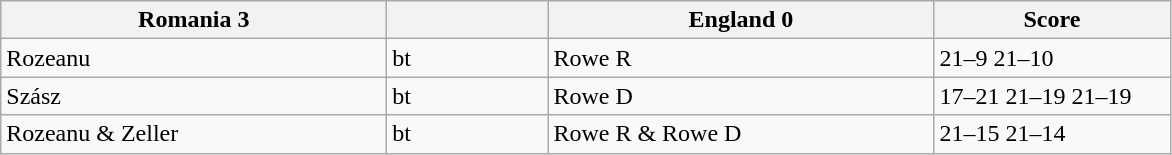<table class="wikitable">
<tr>
<th width=250> Romania 3</th>
<th width=100></th>
<th width=250> England 0</th>
<th width=150>Score</th>
</tr>
<tr>
<td>Rozeanu</td>
<td>bt</td>
<td>Rowe R</td>
<td>21–9 21–10</td>
</tr>
<tr>
<td>Szász</td>
<td>bt</td>
<td>Rowe D</td>
<td>17–21 21–19 21–19</td>
</tr>
<tr>
<td>Rozeanu & Zeller</td>
<td>bt</td>
<td>Rowe R & Rowe D</td>
<td>21–15 21–14</td>
</tr>
</table>
